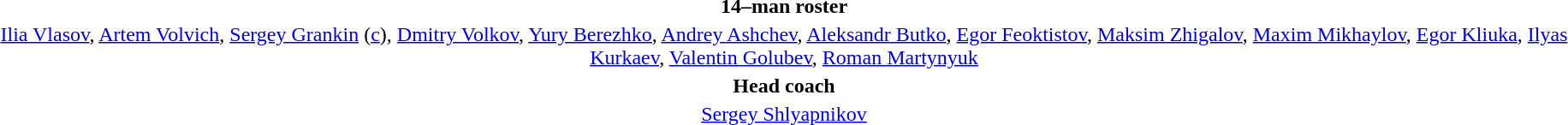<table style="text-align:center; margin-top:2em; margin-left:auto; margin-right:auto">
<tr>
<td><strong>14–man roster</strong></td>
</tr>
<tr>
<td><a href='#'>Ilia Vlasov</a>, <a href='#'>Artem Volvich</a>, <a href='#'>Sergey Grankin</a> (<a href='#'>c</a>), <a href='#'>Dmitry Volkov</a>, <a href='#'>Yury Berezhko</a>, <a href='#'>Andrey Ashchev</a>, <a href='#'>Aleksandr Butko</a>, <a href='#'>Egor Feoktistov</a>, <a href='#'>Maksim Zhigalov</a>, <a href='#'>Maxim Mikhaylov</a>, <a href='#'>Egor Kliuka</a>, <a href='#'>Ilyas Kurkaev</a>, <a href='#'>Valentin Golubev</a>, <a href='#'>Roman Martynyuk</a></td>
</tr>
<tr>
<td><strong>Head coach</strong></td>
</tr>
<tr>
<td><a href='#'>Sergey Shlyapnikov</a></td>
</tr>
</table>
